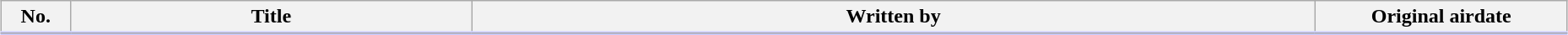<table class="wikitable" style="width:98%; margin:auto; background:#FFF;">
<tr style="border-bottom: 3px solid #CCF;">
<th style="width:3em;">No.</th>
<th>Title</th>
<th>Written by</th>
<th style="width:12em;">Original airdate</th>
</tr>
<tr>
</tr>
</table>
